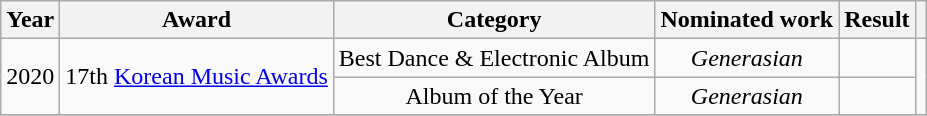<table class="wikitable sortable" style="text-align:center">
<tr>
<th>Year</th>
<th>Award</th>
<th>Category</th>
<th>Nominated work</th>
<th>Result</th>
<th></th>
</tr>
<tr>
<td rowspan=2>2020</td>
<td rowspan=2>17th <a href='#'>Korean Music Awards</a></td>
<td>Best Dance & Electronic Album</td>
<td><em>Generasian</em></td>
<td></td>
<td rowspan=2></td>
</tr>
<tr>
<td>Album of the Year</td>
<td><em>Generasian</em></td>
<td></td>
</tr>
<tr>
</tr>
</table>
